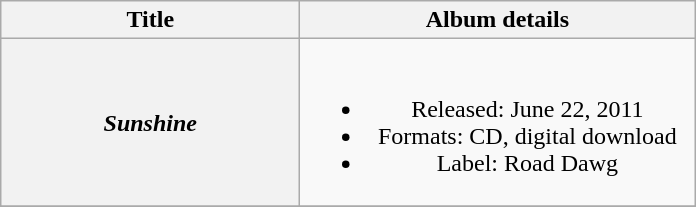<table class="wikitable plainrowheaders" style="text-align:center;">
<tr>
<th scope="col" style="width:12em;">Title</th>
<th scope="col" style="width:16em;">Album details</th>
</tr>
<tr>
<th scope="row"><em>Sunshine</em></th>
<td><br><ul><li>Released: June 22, 2011</li><li>Formats: CD, digital download</li><li>Label: Road Dawg</li></ul></td>
</tr>
<tr>
</tr>
</table>
